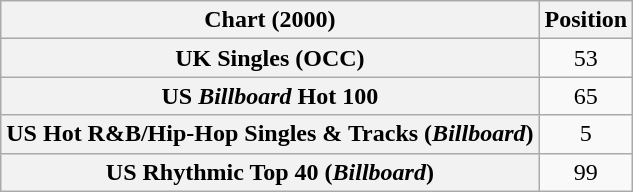<table class="wikitable sortable plainrowheaders" style="text-align:center">
<tr>
<th>Chart (2000)</th>
<th>Position</th>
</tr>
<tr>
<th scope="row">UK Singles (OCC)</th>
<td>53</td>
</tr>
<tr>
<th scope="row">US <em>Billboard</em> Hot 100</th>
<td>65</td>
</tr>
<tr>
<th scope="row">US Hot R&B/Hip-Hop Singles & Tracks (<em>Billboard</em>)</th>
<td>5</td>
</tr>
<tr>
<th scope="row">US Rhythmic Top 40 (<em>Billboard</em>)</th>
<td>99</td>
</tr>
</table>
